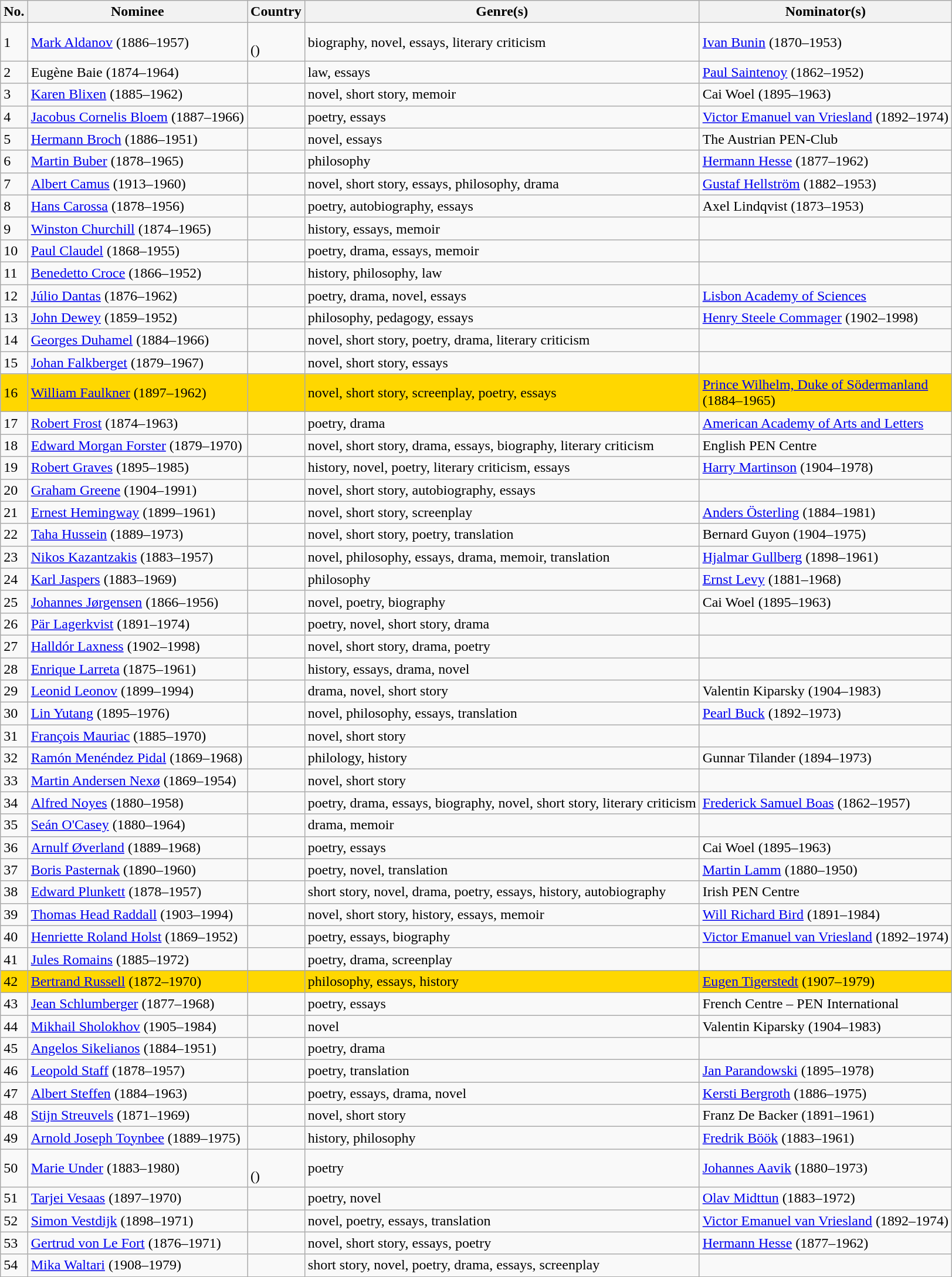<table class="sortable wikitable mw-collapsible">
<tr>
<th scope=col>No.</th>
<th scope=col>Nominee</th>
<th scope=col>Country</th>
<th scope=col>Genre(s)</th>
<th scope=col>Nominator(s)</th>
</tr>
<tr>
<td>1</td>
<td><a href='#'>Mark Aldanov</a> (1886–1957)</td>
<td><br>()<br></td>
<td>biography, novel, essays, literary criticism</td>
<td> <a href='#'>Ivan Bunin</a> (1870–1953)</td>
</tr>
<tr>
<td>2</td>
<td>Eugène Baie (1874–1964)</td>
<td></td>
<td>law, essays</td>
<td><a href='#'>Paul Saintenoy</a> (1862–1952)</td>
</tr>
<tr>
<td>3</td>
<td><a href='#'>Karen Blixen</a> (1885–1962)</td>
<td></td>
<td>novel, short story, memoir</td>
<td>Cai Woel (1895–1963)</td>
</tr>
<tr>
<td>4</td>
<td><a href='#'>Jacobus Cornelis Bloem</a> (1887–1966)</td>
<td></td>
<td>poetry, essays</td>
<td><a href='#'>Victor Emanuel van Vriesland</a> (1892–1974)</td>
</tr>
<tr>
<td>5</td>
<td><a href='#'>Hermann Broch</a> (1886–1951)</td>
<td></td>
<td>novel, essays</td>
<td>The Austrian PEN-Club</td>
</tr>
<tr>
<td>6</td>
<td><a href='#'>Martin Buber</a> (1878–1965)</td>
<td><br></td>
<td>philosophy</td>
<td>  <a href='#'>Hermann Hesse</a> (1877–1962)</td>
</tr>
<tr>
<td>7</td>
<td><a href='#'>Albert Camus</a> (1913–1960)</td>
<td></td>
<td>novel, short story, essays, philosophy, drama</td>
<td><a href='#'>Gustaf Hellström</a> (1882–1953)</td>
</tr>
<tr>
<td>8</td>
<td><a href='#'>Hans Carossa</a> (1878–1956)</td>
<td></td>
<td>poetry, autobiography, essays</td>
<td>Axel Lindqvist (1873–1953)</td>
</tr>
<tr>
<td>9</td>
<td><a href='#'>Winston Churchill</a> (1874–1965)</td>
<td></td>
<td>history, essays, memoir</td>
<td></td>
</tr>
<tr>
<td>10</td>
<td><a href='#'>Paul Claudel</a> (1868–1955)</td>
<td></td>
<td>poetry, drama, essays, memoir</td>
<td></td>
</tr>
<tr>
<td>11</td>
<td><a href='#'>Benedetto Croce</a> (1866–1952)</td>
<td></td>
<td>history, philosophy, law</td>
<td></td>
</tr>
<tr>
<td>12</td>
<td><a href='#'>Júlio Dantas</a> (1876–1962)</td>
<td></td>
<td>poetry, drama, novel, essays</td>
<td><a href='#'>Lisbon Academy of Sciences</a></td>
</tr>
<tr>
<td>13</td>
<td><a href='#'>John Dewey</a> (1859–1952)</td>
<td></td>
<td>philosophy, pedagogy, essays</td>
<td><a href='#'>Henry Steele Commager</a> (1902–1998)</td>
</tr>
<tr>
<td>14</td>
<td><a href='#'>Georges Duhamel</a> (1884–1966)</td>
<td></td>
<td>novel, short story, poetry, drama, literary criticism</td>
<td></td>
</tr>
<tr>
<td>15</td>
<td><a href='#'>Johan Falkberget</a> (1879–1967)</td>
<td></td>
<td>novel, short story, essays</td>
<td></td>
</tr>
<tr>
<td style="background:gold;white-space:nowrap">16</td>
<td style="background:gold;white-space:nowrap"><a href='#'>William Faulkner</a> (1897–1962)</td>
<td style="background:gold;white-space:nowrap"></td>
<td style="background:gold;white-space:nowrap">novel, short story, screenplay, poetry, essays</td>
<td style="background:gold;white-space:nowrap"><a href='#'>Prince Wilhelm, Duke of Södermanland</a> <br>(1884–1965)</td>
</tr>
<tr>
<td>17</td>
<td><a href='#'>Robert Frost</a> (1874–1963)</td>
<td></td>
<td>poetry, drama</td>
<td><a href='#'>American Academy of Arts and Letters</a></td>
</tr>
<tr>
<td>18</td>
<td><a href='#'>Edward Morgan Forster</a> (1879–1970)</td>
<td></td>
<td>novel, short story, drama, essays, biography, literary criticism</td>
<td>English PEN Centre</td>
</tr>
<tr>
<td>19</td>
<td><a href='#'>Robert Graves</a> (1895–1985)</td>
<td></td>
<td>history, novel, poetry, literary criticism, essays</td>
<td><a href='#'>Harry Martinson</a> (1904–1978)</td>
</tr>
<tr>
<td>20</td>
<td><a href='#'>Graham Greene</a> (1904–1991)</td>
<td></td>
<td>novel, short story, autobiography, essays</td>
<td></td>
</tr>
<tr>
<td>21</td>
<td><a href='#'>Ernest Hemingway</a> (1899–1961)</td>
<td></td>
<td>novel, short story, screenplay</td>
<td><a href='#'>Anders Österling</a> (1884–1981)</td>
</tr>
<tr>
<td>22</td>
<td><a href='#'>Taha Hussein</a> (1889–1973)</td>
<td></td>
<td>novel, short story, poetry, translation</td>
<td>Bernard Guyon (1904–1975)</td>
</tr>
<tr>
<td>23</td>
<td><a href='#'>Nikos Kazantzakis</a> (1883–1957)</td>
<td></td>
<td>novel, philosophy, essays, drama, memoir, translation</td>
<td><a href='#'>Hjalmar Gullberg</a> (1898–1961)</td>
</tr>
<tr>
<td>24</td>
<td><a href='#'>Karl Jaspers</a> (1883–1969)</td>
<td><br></td>
<td>philosophy</td>
<td><a href='#'>Ernst Levy</a> (1881–1968)</td>
</tr>
<tr>
<td>25</td>
<td><a href='#'>Johannes Jørgensen</a> (1866–1956)</td>
<td></td>
<td>novel, poetry, biography</td>
<td>Cai Woel (1895–1963)</td>
</tr>
<tr>
<td>26</td>
<td><a href='#'>Pär Lagerkvist</a> (1891–1974)</td>
<td></td>
<td>poetry, novel, short story, drama</td>
<td></td>
</tr>
<tr>
<td>27</td>
<td><a href='#'>Halldór Laxness</a> (1902–1998)</td>
<td></td>
<td>novel, short story, drama, poetry</td>
<td></td>
</tr>
<tr>
<td>28</td>
<td><a href='#'>Enrique Larreta</a> (1875–1961)</td>
<td></td>
<td>history, essays, drama, novel</td>
<td></td>
</tr>
<tr>
<td>29</td>
<td><a href='#'>Leonid Leonov</a> (1899–1994)</td>
<td></td>
<td>drama, novel, short story</td>
<td>Valentin Kiparsky (1904–1983)</td>
</tr>
<tr>
<td>30</td>
<td><a href='#'>Lin Yutang</a> (1895–1976)</td>
<td></td>
<td>novel, philosophy, essays, translation</td>
<td> <a href='#'>Pearl Buck</a> (1892–1973)</td>
</tr>
<tr>
<td>31</td>
<td><a href='#'>François Mauriac</a> (1885–1970)</td>
<td></td>
<td>novel, short story</td>
<td></td>
</tr>
<tr>
<td>32</td>
<td><a href='#'>Ramón Menéndez Pidal</a> (1869–1968)</td>
<td></td>
<td>philology, history</td>
<td>Gunnar Tilander (1894–1973)</td>
</tr>
<tr>
<td>33</td>
<td><a href='#'>Martin Andersen Nexø</a> (1869–1954)</td>
<td></td>
<td>novel, short story</td>
<td></td>
</tr>
<tr>
<td>34</td>
<td><a href='#'>Alfred Noyes</a> (1880–1958)</td>
<td></td>
<td>poetry, drama, essays, biography, novel, short story, literary criticism</td>
<td><a href='#'>Frederick Samuel Boas</a> (1862–1957)</td>
</tr>
<tr>
<td>35</td>
<td><a href='#'>Seán O'Casey</a> (1880–1964)</td>
<td></td>
<td>drama, memoir</td>
<td></td>
</tr>
<tr>
<td>36</td>
<td><a href='#'>Arnulf Øverland</a> (1889–1968)</td>
<td></td>
<td>poetry, essays</td>
<td>Cai Woel (1895–1963)</td>
</tr>
<tr>
<td>37</td>
<td><a href='#'>Boris Pasternak</a> (1890–1960)</td>
<td></td>
<td>poetry, novel, translation</td>
<td><a href='#'>Martin Lamm</a> (1880–1950)</td>
</tr>
<tr>
<td>38</td>
<td><a href='#'>Edward Plunkett</a> (1878–1957)</td>
<td></td>
<td>short story, novel, drama, poetry, essays, history, autobiography</td>
<td>Irish PEN Centre</td>
</tr>
<tr>
<td>39</td>
<td><a href='#'>Thomas Head Raddall</a> (1903–1994)</td>
<td></td>
<td>novel, short story, history, essays, memoir</td>
<td><a href='#'>Will Richard Bird</a> (1891–1984)</td>
</tr>
<tr>
<td>40</td>
<td><a href='#'>Henriette Roland Holst</a> (1869–1952)</td>
<td></td>
<td>poetry, essays, biography</td>
<td><a href='#'>Victor Emanuel van Vriesland</a> (1892–1974)</td>
</tr>
<tr>
<td>41</td>
<td><a href='#'>Jules Romains</a> (1885–1972)</td>
<td></td>
<td>poetry, drama, screenplay</td>
<td></td>
</tr>
<tr>
<td style="background:gold;white-space:nowrap">42</td>
<td style="background:gold;white-space:nowrap"><a href='#'>Bertrand Russell</a> (1872–1970)</td>
<td style="background:gold;white-space:nowrap"></td>
<td style="background:gold;white-space:nowrap">philosophy, essays, history</td>
<td style="background:gold;white-space:nowrap"><a href='#'>Eugen Tigerstedt</a> (1907–1979)</td>
</tr>
<tr>
<td>43</td>
<td><a href='#'>Jean Schlumberger</a> (1877–1968)</td>
<td></td>
<td>poetry, essays</td>
<td>French Centre – PEN International</td>
</tr>
<tr>
<td>44</td>
<td><a href='#'>Mikhail Sholokhov</a> (1905–1984)</td>
<td></td>
<td>novel</td>
<td>Valentin Kiparsky (1904–1983)</td>
</tr>
<tr>
<td>45</td>
<td><a href='#'>Angelos Sikelianos</a> (1884–1951)</td>
<td></td>
<td>poetry, drama</td>
<td></td>
</tr>
<tr>
<td>46</td>
<td><a href='#'>Leopold Staff</a> (1878–1957)</td>
<td></td>
<td>poetry, translation</td>
<td><a href='#'>Jan Parandowski</a> (1895–1978)</td>
</tr>
<tr>
<td>47</td>
<td><a href='#'>Albert Steffen</a> (1884–1963)</td>
<td></td>
<td>poetry, essays, drama, novel</td>
<td><a href='#'>Kersti Bergroth</a> (1886–1975)</td>
</tr>
<tr>
<td>48</td>
<td><a href='#'>Stijn Streuvels</a> (1871–1969)</td>
<td></td>
<td>novel, short story</td>
<td>Franz De Backer (1891–1961)</td>
</tr>
<tr>
<td>49</td>
<td><a href='#'>Arnold Joseph Toynbee</a> (1889–1975)</td>
<td></td>
<td>history, philosophy</td>
<td><a href='#'>Fredrik Böök</a> (1883–1961)</td>
</tr>
<tr>
<td>50</td>
<td><a href='#'>Marie Under</a> (1883–1980)</td>
<td><br>()</td>
<td>poetry</td>
<td><a href='#'>Johannes Aavik</a> (1880–1973)</td>
</tr>
<tr>
<td>51</td>
<td><a href='#'>Tarjei Vesaas</a> (1897–1970)</td>
<td></td>
<td>poetry, novel</td>
<td><a href='#'>Olav Midttun</a> (1883–1972)</td>
</tr>
<tr>
<td>52</td>
<td><a href='#'>Simon Vestdijk</a> (1898–1971)</td>
<td></td>
<td>novel, poetry, essays, translation</td>
<td><a href='#'>Victor Emanuel van Vriesland</a> (1892–1974)</td>
</tr>
<tr>
<td>53</td>
<td><a href='#'>Gertrud von Le Fort</a> (1876–1971)</td>
<td></td>
<td>novel, short story, essays, poetry</td>
<td> <a href='#'>Hermann Hesse</a> (1877–1962)</td>
</tr>
<tr>
<td>54</td>
<td><a href='#'>Mika Waltari</a> (1908–1979)</td>
<td></td>
<td>short story, novel, poetry, drama, essays, screenplay</td>
<td></td>
</tr>
</table>
